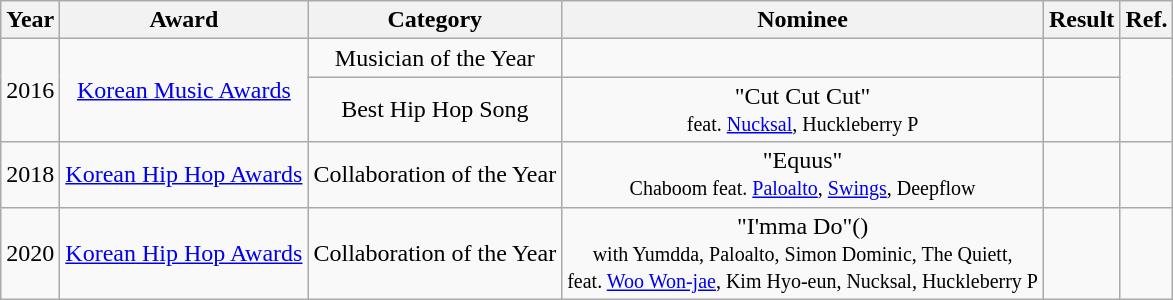<table class="wikitable plainrowheaders" style="text-align:center;">
<tr>
<th>Year</th>
<th>Award</th>
<th>Category</th>
<th>Nominee</th>
<th>Result</th>
<th>Ref.</th>
</tr>
<tr>
<td rowspan="2">2016</td>
<td rowspan="2"><a href='#'>Korean Music Awards</a></td>
<td>Musician of the Year</td>
<td></td>
<td></td>
<td rowspan="2"></td>
</tr>
<tr>
<td>Best Hip Hop Song</td>
<td>"Cut Cut Cut"<br><small>feat. <a href='#'>Nucksal</a>, Huckleberry P</small></td>
<td></td>
</tr>
<tr>
<td>2018</td>
<td><a href='#'>Korean Hip Hop Awards</a></td>
<td>Collaboration of the Year</td>
<td>"Equus"<br><small>Chaboom feat. <a href='#'>Paloalto</a>, <a href='#'>Swings</a>, Deepflow</small></td>
<td></td>
<td></td>
</tr>
<tr>
<td>2020</td>
<td><a href='#'>Korean Hip Hop Awards</a></td>
<td>Collaboration of the Year</td>
<td>"I'mma Do"()<br><small>with Yumdda, Paloalto, Simon Dominic, The Quiett,<br>feat. <a href='#'>Woo Won-jae</a>, Kim Hyo-eun, Nucksal, Huckleberry P</small></td>
<td></td>
</tr>
</table>
